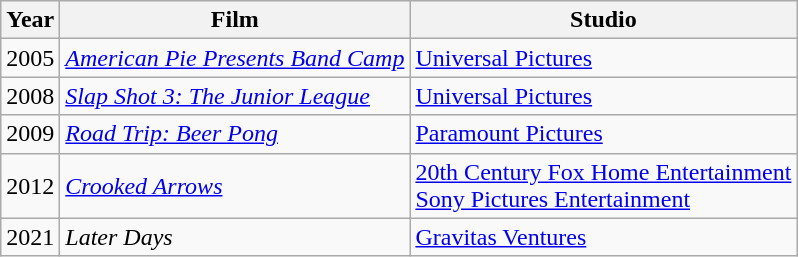<table class="wikitable sortable">
<tr>
<th>Year</th>
<th>Film</th>
<th>Studio</th>
</tr>
<tr>
<td>2005</td>
<td><em><a href='#'>American Pie Presents Band Camp</a></em></td>
<td><a href='#'>Universal Pictures</a></td>
</tr>
<tr>
<td>2008</td>
<td><em><a href='#'>Slap Shot 3: The Junior League</a></em></td>
<td><a href='#'>Universal Pictures</a></td>
</tr>
<tr>
<td>2009</td>
<td><em><a href='#'>Road Trip: Beer Pong</a></em></td>
<td><a href='#'>Paramount Pictures</a></td>
</tr>
<tr>
<td>2012</td>
<td><em><a href='#'>Crooked Arrows</a></em></td>
<td><a href='#'>20th Century Fox Home Entertainment</a><br> <a href='#'>Sony Pictures Entertainment</a></td>
</tr>
<tr>
<td>2021</td>
<td><em>Later Days</em></td>
<td><a href='#'>Gravitas Ventures</a></td>
</tr>
</table>
